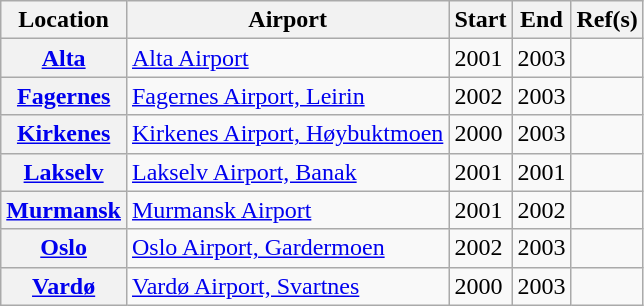<table class="wikitable plainrowheaders sortable">
<tr>
<th scope=col>Location</th>
<th scope=col>Airport</th>
<th scope=col>Start</th>
<th scope=col>End</th>
<th scope=col class=unsortable>Ref(s)</th>
</tr>
<tr>
<th scope=row><a href='#'>Alta</a></th>
<td><a href='#'>Alta Airport</a></td>
<td>2001</td>
<td>2003</td>
<td align=center></td>
</tr>
<tr>
<th scope=row><a href='#'>Fagernes</a></th>
<td><a href='#'>Fagernes Airport, Leirin</a></td>
<td>2002</td>
<td>2003</td>
<td align=center></td>
</tr>
<tr>
<th scope=row><a href='#'>Kirkenes</a></th>
<td><a href='#'>Kirkenes Airport, Høybuktmoen</a></td>
<td>2000</td>
<td>2003</td>
<td align=center></td>
</tr>
<tr>
<th scope=row><a href='#'>Lakselv</a></th>
<td><a href='#'>Lakselv Airport, Banak</a></td>
<td>2001</td>
<td>2001</td>
<td align=center></td>
</tr>
<tr>
<th scope=row><a href='#'>Murmansk</a></th>
<td><a href='#'>Murmansk Airport</a></td>
<td>2001</td>
<td>2002</td>
<td align=center></td>
</tr>
<tr>
<th scope=row><a href='#'>Oslo</a></th>
<td><a href='#'>Oslo Airport, Gardermoen</a></td>
<td>2002</td>
<td>2003</td>
<td align=center></td>
</tr>
<tr>
<th scope=row><a href='#'>Vardø</a></th>
<td><a href='#'>Vardø Airport, Svartnes</a></td>
<td>2000</td>
<td>2003</td>
<td align=center></td>
</tr>
</table>
